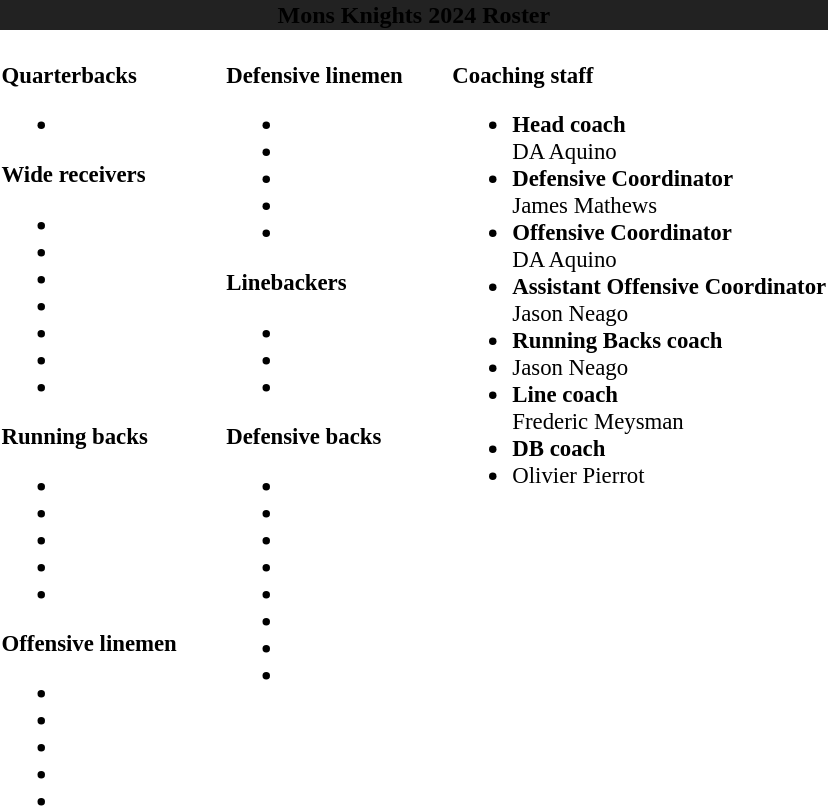<table class="toccolours">
<tr>
<th colspan="7" style="background-color:#222222; text-align: center;"><span>Mons Knights 2024 Roster </span></th>
</tr>
<tr>
<td style="font-size: 95%;" valign="top"><br><strong>Quarterbacks</strong>
<ul><li></li></ul><strong>Wide receivers</strong><ul><li></li><li></li><li></li><li></li><li></li><li></li><li></li></ul><strong>Running backs</strong><ul><li></li><li></li><li></li><li></li><li></li></ul><strong>Offensive linemen</strong><ul><li></li><li></li><li></li><li></li><li></li></ul></td>
<td style="width: 25px;"></td>
<td style="font-size: 95%;" valign="top"><br><strong>Defensive linemen</strong><ul><li></li><li></li><li></li><li></li><li></li></ul><strong>Linebackers</strong><ul><li></li><li></li><li></li></ul><strong>Defensive backs</strong>
<ul><li></li><li></li><li></li><li></li><li></li><li></li><li></li><li></li></ul></td>
<td style="width: 25px;"></td>
<td style="font-size: 95%;" valign="top"><br><strong>Coaching staff</strong><ul><li><strong>Head coach</strong><br>DA Aquino</li><li><strong>Defensive Coordinator</strong><br>James Mathews</li><li><strong>Offensive Coordinator</strong><br>DA Aquino</li><li><strong>Assistant Offensive Coordinator</strong><br>Jason Neago</li><li><strong>Running Backs coach</strong></li><li>Jason Neago</li><li><strong>Line coach</strong><br>Frederic Meysman</li><li><strong>DB coach</strong></li><li>Olivier Pierrot</li></ul></td>
</tr>
</table>
